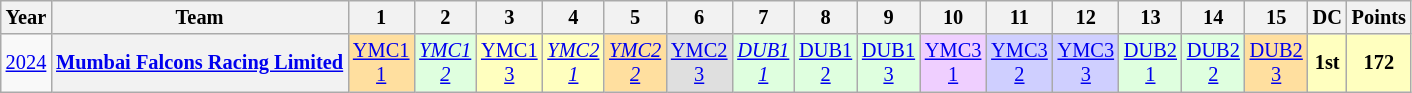<table class="wikitable" style="text-align:center; font-size:85%;">
<tr>
<th>Year</th>
<th>Team</th>
<th>1</th>
<th>2</th>
<th>3</th>
<th>4</th>
<th>5</th>
<th>6</th>
<th>7</th>
<th>8</th>
<th>9</th>
<th>10</th>
<th>11</th>
<th>12</th>
<th>13</th>
<th>14</th>
<th>15</th>
<th>DC</th>
<th>Points</th>
</tr>
<tr>
<td><a href='#'>2024</a></td>
<th nowrap><a href='#'>Mumbai Falcons Racing Limited</a></th>
<td style="background:#FFDF9F;"><a href='#'>YMC1<br>1</a><br></td>
<td style="background:#DFFFDF;"><em><a href='#'>YMC1<br>2</a></em><br></td>
<td style="background:#FFFFBF;"><a href='#'>YMC1<br>3</a><br></td>
<td style="background:#FFFFBF;"><em><a href='#'>YMC2<br>1</a></em><br></td>
<td style="background:#FFDF9F;"><em><a href='#'>YMC2<br>2</a></em><br></td>
<td style="background:#DFDFDF;"><a href='#'>YMC2<br>3</a><br></td>
<td style="background:#DFFFDF;"><em><a href='#'>DUB1<br>1</a></em><br></td>
<td style="background:#DFFFDF;"><a href='#'>DUB1<br>2</a><br></td>
<td style="background:#DFFFDF;"><a href='#'>DUB1<br>3</a><br></td>
<td style="background:#EFCFFF;"><a href='#'>YMC3<br>1</a><br></td>
<td style="background:#CFCFFF;"><a href='#'>YMC3<br>2</a><br></td>
<td style="background:#CFCFFF;"><a href='#'>YMC3<br>3</a><br></td>
<td style="background:#DFFFDF;"><a href='#'>DUB2<br>1</a><br></td>
<td style="background:#DFFFDF;"><a href='#'>DUB2<br>2</a><br></td>
<td style="background:#FFDF9F;"><a href='#'>DUB2<br>3</a><br></td>
<th style="background:#FFFFBF;">1st</th>
<th style="background:#FFFFBF;">172</th>
</tr>
</table>
